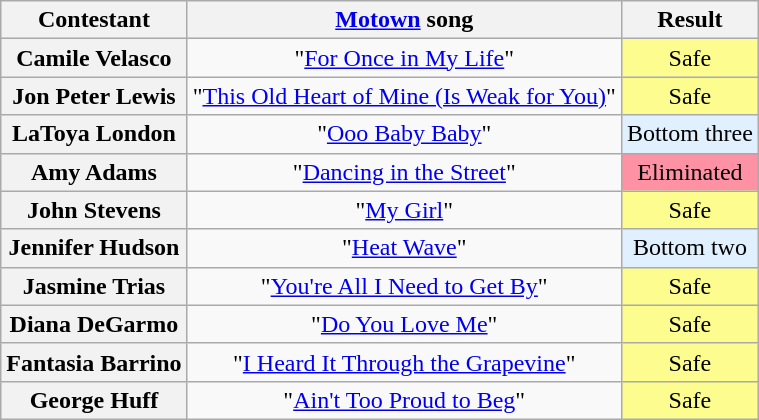<table class="wikitable unsortable" style="text-align:center;">
<tr>
<th scope="col">Contestant</th>
<th scope="col"><a href='#'>Motown</a> song</th>
<th scope="col">Result</th>
</tr>
<tr>
<th scope="row">Camile Velasco</th>
<td>"<a href='#'>For Once in My Life</a>"</td>
<td style="background:#FDFC8F;">Safe</td>
</tr>
<tr>
<th scope="row">Jon Peter Lewis</th>
<td>"<a href='#'>This Old Heart of Mine (Is Weak for You)</a>"</td>
<td style="background:#FDFC8F;">Safe</td>
</tr>
<tr>
<th scope="row">LaToya London</th>
<td>"<a href='#'>Ooo Baby Baby</a>"</td>
<td bgcolor="E0F0FF">Bottom three</td>
</tr>
<tr>
<th scope="row">Amy Adams</th>
<td>"<a href='#'>Dancing in the Street</a>"</td>
<td bgcolor="FF91A4">Eliminated</td>
</tr>
<tr>
<th scope="row">John Stevens</th>
<td>"<a href='#'>My Girl</a>"</td>
<td style="background:#FDFC8F;">Safe</td>
</tr>
<tr>
<th scope="row">Jennifer Hudson</th>
<td>"<a href='#'>Heat Wave</a>"</td>
<td bgcolor="E0F0FF">Bottom two</td>
</tr>
<tr>
<th scope="row">Jasmine Trias</th>
<td>"<a href='#'>You're All I Need to Get By</a>"</td>
<td style="background:#FDFC8F;">Safe</td>
</tr>
<tr>
<th scope="row">Diana DeGarmo</th>
<td>"<a href='#'>Do You Love Me</a>"</td>
<td style="background:#FDFC8F;">Safe</td>
</tr>
<tr>
<th scope="row">Fantasia Barrino</th>
<td>"<a href='#'>I Heard It Through the Grapevine</a>"</td>
<td style="background:#FDFC8F;">Safe</td>
</tr>
<tr>
<th scope="row">George Huff</th>
<td>"<a href='#'>Ain't Too Proud to Beg</a>"</td>
<td style="background:#FDFC8F;">Safe</td>
</tr>
</table>
